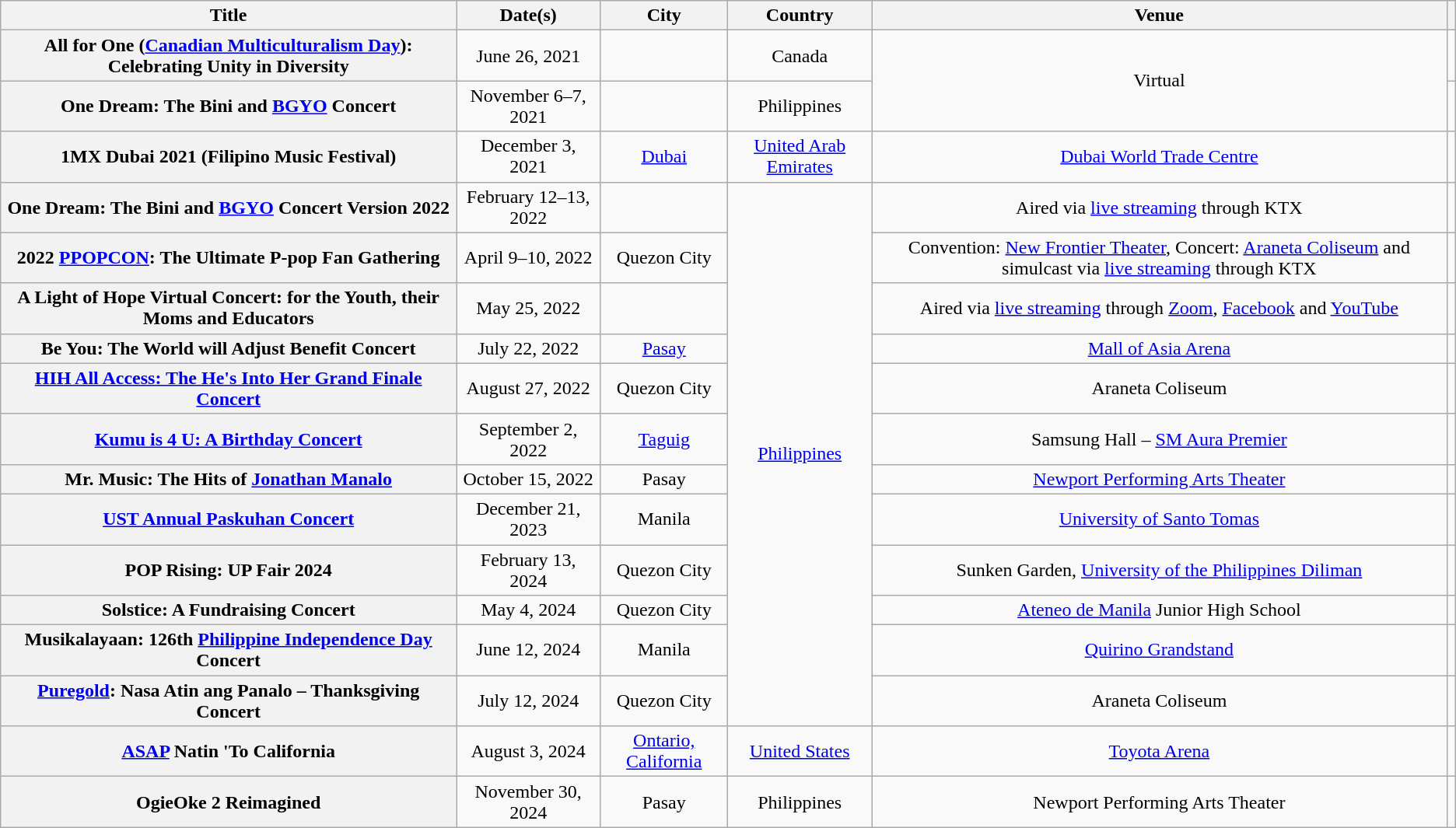<table class="wikitable plainrowheaders" style="text-align: center;">
<tr>
<th>Title</th>
<th>Date(s)</th>
<th>City</th>
<th>Country</th>
<th>Venue</th>
<th class="unsortable" scope="col"></th>
</tr>
<tr>
<th scope="row">All for One (<a href='#'>Canadian Multiculturalism Day</a>): Celebrating Unity in Diversity<br></th>
<td scope="row">June 26, 2021</td>
<td></td>
<td>Canada</td>
<td rowspan="2">Virtual</td>
<td></td>
</tr>
<tr>
<th scope="row">One Dream: The Bini and <a href='#'>BGYO</a> Concert<br></th>
<td>November 6–7, 2021</td>
<td></td>
<td>Philippines</td>
<td></td>
</tr>
<tr>
<th scope="row">1MX Dubai 2021 (Filipino Music Festival)<br></th>
<td>December 3, 2021</td>
<td><a href='#'>Dubai</a></td>
<td><a href='#'>United Arab Emirates</a></td>
<td><a href='#'>Dubai World Trade Centre</a></td>
<td></td>
</tr>
<tr>
<th scope="row">One Dream: The Bini and <a href='#'>BGYO</a> Concert Version 2022</th>
<td>February 12–13, 2022</td>
<td></td>
<td rowspan="12"><a href='#'>Philippines</a></td>
<td>Aired via <a href='#'>live streaming</a> through KTX</td>
<td></td>
</tr>
<tr>
<th scope="row">2022 <a href='#'>PPOPCON</a>: The Ultimate P-pop Fan Gathering<br></th>
<td>April 9–10, 2022</td>
<td>Quezon City</td>
<td>Convention: <a href='#'>New Frontier Theater</a>, Concert: <a href='#'>Araneta Coliseum</a> and simulcast via <a href='#'>live streaming</a> through KTX</td>
<td></td>
</tr>
<tr>
<th scope="row">A Light of Hope Virtual Concert: for the Youth, their Moms and Educators<br></th>
<td>May 25, 2022</td>
<td></td>
<td>Aired via <a href='#'>live streaming</a> through <a href='#'>Zoom</a>, <a href='#'>Facebook</a> and <a href='#'>YouTube</a></td>
<td></td>
</tr>
<tr>
<th scope="row">Be You: The World will Adjust Benefit Concert<br></th>
<td>July 22, 2022</td>
<td><a href='#'>Pasay</a></td>
<td><a href='#'>Mall of Asia Arena</a></td>
<td></td>
</tr>
<tr>
<th scope="row"><a href='#'>HIH All Access: The He's Into Her Grand Finale Concert</a></th>
<td>August 27, 2022</td>
<td>Quezon City</td>
<td>Araneta Coliseum</td>
<td></td>
</tr>
<tr>
<th scope="row"><a href='#'>Kumu is 4 U: A Birthday Concert</a></th>
<td>September 2, 2022</td>
<td><a href='#'>Taguig</a></td>
<td>Samsung Hall – <a href='#'>SM Aura Premier</a></td>
<td></td>
</tr>
<tr>
<th scope="row">Mr. Music: The Hits of <a href='#'>Jonathan Manalo</a></th>
<td>October 15, 2022</td>
<td>Pasay</td>
<td><a href='#'>Newport Performing Arts Theater</a></td>
<td></td>
</tr>
<tr>
<th scope="row"><a href='#'>UST Annual Paskuhan Concert</a></th>
<td>December 21, 2023</td>
<td>Manila</td>
<td><a href='#'>University of Santo Tomas</a></td>
<td></td>
</tr>
<tr>
<th scope="row">POP Rising: UP Fair 2024</th>
<td>February 13, 2024</td>
<td>Quezon City</td>
<td>Sunken Garden, <a href='#'>University of the Philippines Diliman</a></td>
<td></td>
</tr>
<tr>
<th scope="row">Solstice: A Fundraising Concert</th>
<td>May 4, 2024</td>
<td>Quezon City</td>
<td><a href='#'>Ateneo de Manila</a> Junior High School</td>
<td></td>
</tr>
<tr>
<th scope="row">Musikalayaan: 126th <a href='#'>Philippine Independence Day</a> Concert</th>
<td>June 12, 2024</td>
<td>Manila</td>
<td><a href='#'>Quirino Grandstand</a></td>
<td></td>
</tr>
<tr>
<th scope="row"><a href='#'>Puregold</a>: Nasa Atin ang Panalo – Thanksgiving Concert</th>
<td>July 12, 2024</td>
<td>Quezon City</td>
<td>Araneta Coliseum</td>
<td></td>
</tr>
<tr>
<th scope="row"><a href='#'>ASAP</a> Natin 'To California</th>
<td>August 3, 2024</td>
<td><a href='#'>Ontario, California</a></td>
<td><a href='#'>United States</a></td>
<td><a href='#'>Toyota Arena</a></td>
<td></td>
</tr>
<tr>
<th scope="row">OgieOke 2 Reimagined</th>
<td>November 30, 2024</td>
<td>Pasay</td>
<td>Philippines</td>
<td>Newport Performing Arts Theater</td>
<td></td>
</tr>
</table>
